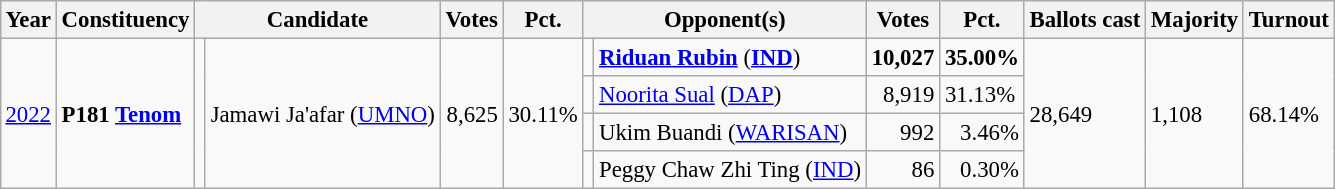<table class="wikitable" style="margin:0.5em ; font-size:95%">
<tr>
<th>Year</th>
<th>Constituency</th>
<th colspan=2>Candidate</th>
<th>Votes</th>
<th>Pct.</th>
<th colspan=2>Opponent(s)</th>
<th>Votes</th>
<th>Pct.</th>
<th>Ballots cast</th>
<th>Majority</th>
<th>Turnout</th>
</tr>
<tr>
<td rowspan="4"><a href='#'>2022</a></td>
<td rowspan="4"><strong>P181 <a href='#'>Tenom</a></strong></td>
<td rowspan="4" ></td>
<td rowspan="4">Jamawi Ja'afar (<a href='#'>UMNO</a>)</td>
<td rowspan="4" align=right>8,625</td>
<td rowspan="4">30.11%</td>
<td></td>
<td><strong><a href='#'>Riduan Rubin</a></strong> (<a href='#'><strong>IND</strong></a>)</td>
<td align=right><strong>10,027</strong></td>
<td><strong>35.00%</strong></td>
<td rowspan="4">28,649</td>
<td rowspan="4">1,108</td>
<td rowspan="4">68.14%</td>
</tr>
<tr>
<td></td>
<td><a href='#'>Noorita Sual</a> (<a href='#'>DAP</a>)</td>
<td align=right>8,919</td>
<td>31.13%</td>
</tr>
<tr>
<td></td>
<td>Ukim Buandi (<a href='#'>WARISAN</a>)</td>
<td align=right>992</td>
<td align=right>3.46%</td>
</tr>
<tr>
<td></td>
<td>Peggy Chaw Zhi Ting (<a href='#'>IND</a>)</td>
<td align=right>86</td>
<td align=right>0.30%</td>
</tr>
</table>
